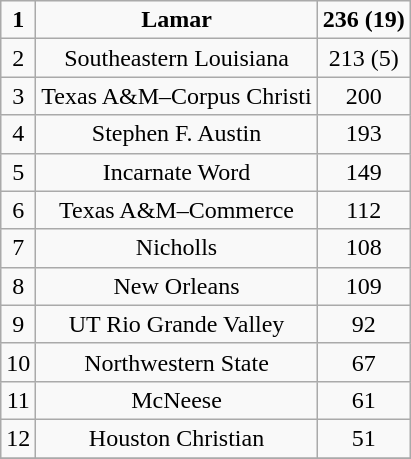<table class="wikitable">
<tr align="center">
<td><strong>1</strong></td>
<td><strong>Lamar</strong></td>
<td><strong>236 (19)</strong></td>
</tr>
<tr align="center">
<td>2</td>
<td>Southeastern Louisiana</td>
<td>213 (5)</td>
</tr>
<tr align="center">
<td>3</td>
<td>Texas A&M–Corpus Christi</td>
<td>200</td>
</tr>
<tr align="center">
<td>4</td>
<td>Stephen F. Austin</td>
<td>193</td>
</tr>
<tr align="center">
<td>5</td>
<td>Incarnate Word</td>
<td>149</td>
</tr>
<tr align="center">
<td>6</td>
<td>Texas A&M–Commerce<br></td>
<td>112</td>
</tr>
<tr align="center">
<td>7</td>
<td>Nicholls</td>
<td>108</td>
</tr>
<tr align="center">
<td>8</td>
<td>New Orleans</td>
<td>109</td>
</tr>
<tr align="center">
<td>9</td>
<td>UT Rio Grande Valley</td>
<td>92</td>
</tr>
<tr align="center">
<td>10</td>
<td>Northwestern State</td>
<td>67</td>
</tr>
<tr align="center">
<td>11</td>
<td>McNeese</td>
<td>61</td>
</tr>
<tr align="center">
<td>12</td>
<td>Houston Christian</td>
<td>51</td>
</tr>
<tr align="center">
</tr>
</table>
